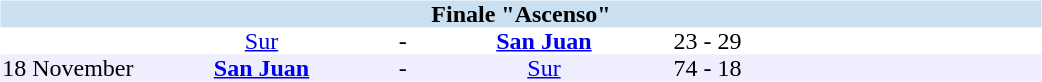<table width=700>
<tr>
<td width=700 valign="top"><br><table border=0 cellspacing=0 cellpadding=0 style="font-size: 100%; border-collapse: collapse;" width=100%>
<tr bgcolor="#CADFF0">
<td style="font-size:100%"; align="center" colspan="6"><strong>Finale "Ascenso"</strong></td>
</tr>
<tr align=center bgcolor=#FFFFFF>
<td width=90></td>
<td width=170><a href='#'>Sur</a></td>
<td width=20>-</td>
<td width=170><strong><a href='#'>San Juan</a></strong></td>
<td width=50>23 - 29</td>
<td width=200></td>
</tr>
<tr align=center bgcolor=#EEEEFF>
<td width=90>18 November</td>
<td width=170><strong><a href='#'>San Juan</a></strong></td>
<td width=20>-</td>
<td width=170><a href='#'>Sur</a></td>
<td width=50>74 - 18</td>
<td width=200></td>
</tr>
</table>
</td>
</tr>
</table>
